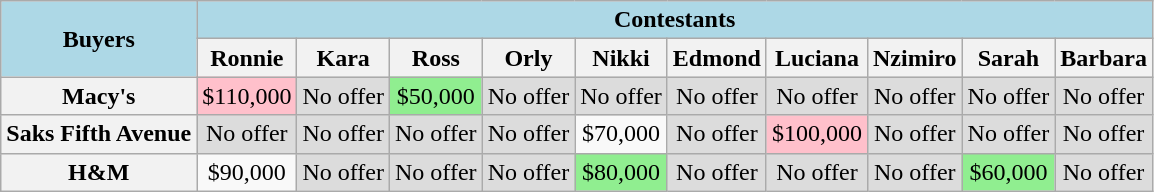<table class="wikitable" style="text-align:center">
<tr style="background:lightblue;">
<td rowspan="2"><strong>Buyers</strong></td>
<td colspan="10"><strong>Contestants</strong></td>
</tr>
<tr>
<th>Ronnie</th>
<th>Kara</th>
<th>Ross</th>
<th>Orly</th>
<th>Nikki</th>
<th>Edmond</th>
<th>Luciana</th>
<th>Nzimiro</th>
<th>Sarah</th>
<th>Barbara</th>
</tr>
<tr>
<th>Macy's</th>
<td style="background:pink;">$110,000</td>
<td bgcolor=#DCDCDC>No offer</td>
<td style="background:lightgreen;">$50,000</td>
<td bgcolor=#DCDCDC>No offer</td>
<td bgcolor=#DCDCDC>No offer</td>
<td bgcolor=#DCDCDC>No offer</td>
<td bgcolor=#DCDCDC>No offer</td>
<td bgcolor=#DCDCDC>No offer</td>
<td bgcolor=#DCDCDC>No offer</td>
<td bgcolor=#DCDCDC>No offer</td>
</tr>
<tr>
<th>Saks Fifth Avenue</th>
<td bgcolor=#DCDCDC>No offer</td>
<td bgcolor=#DCDCDC>No offer</td>
<td bgcolor=#DCDCDC>No offer</td>
<td bgcolor=#DCDCDC>No offer</td>
<td>$70,000</td>
<td bgcolor=#DCDCDC>No offer</td>
<td style="background:pink;">$100,000</td>
<td bgcolor=#DCDCDC>No offer</td>
<td bgcolor=#DCDCDC>No offer</td>
<td bgcolor=#DCDCDC>No offer</td>
</tr>
<tr>
<th>H&M</th>
<td>$90,000</td>
<td bgcolor=#DCDCDC>No offer</td>
<td bgcolor=#DCDCDC>No offer</td>
<td bgcolor=#DCDCDC>No offer</td>
<td style="background:lightgreen;">$80,000</td>
<td bgcolor=#DCDCDC>No offer</td>
<td bgcolor=#DCDCDC>No offer</td>
<td bgcolor=#DCDCDC>No offer</td>
<td style="background:lightgreen;">$60,000</td>
<td bgcolor=#DCDCDC>No offer</td>
</tr>
</table>
